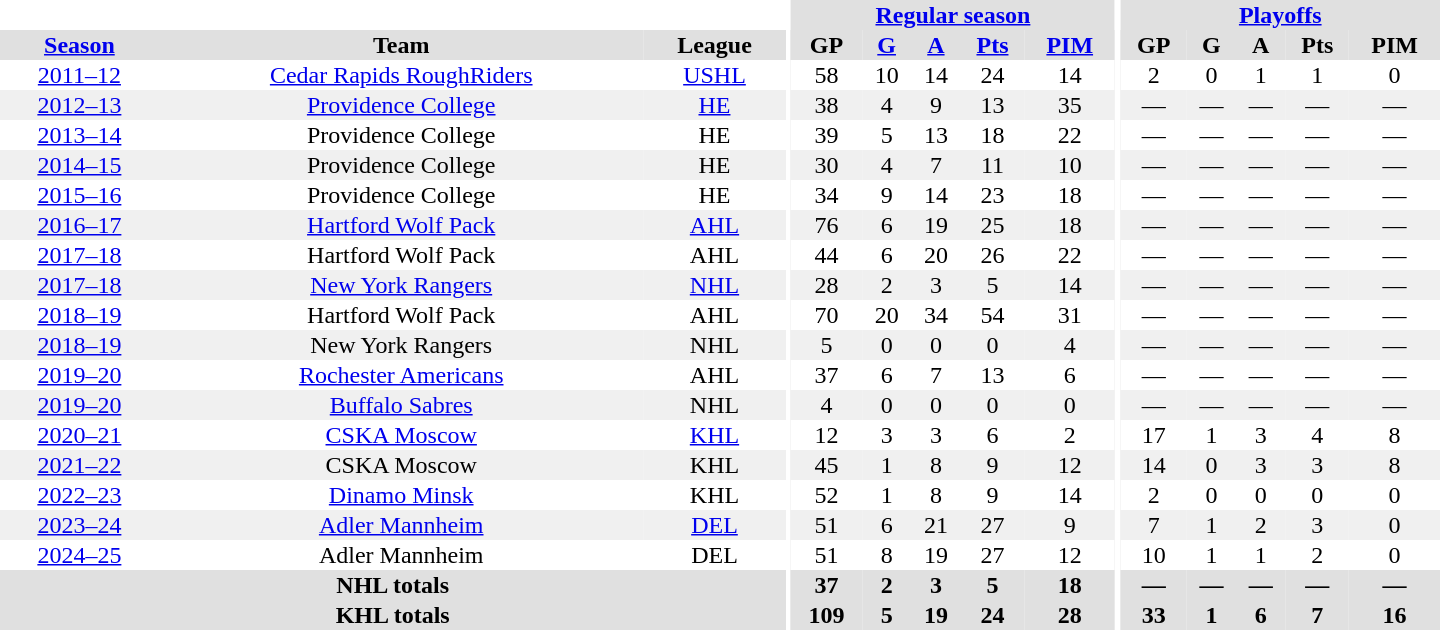<table border="0" cellpadding="1" cellspacing="0" style="text-align:center; width:60em">
<tr bgcolor="#e0e0e0">
<th colspan="3" bgcolor="#ffffff"></th>
<th rowspan="99" bgcolor="#ffffff"></th>
<th colspan="5"><a href='#'>Regular season</a></th>
<th rowspan="99" bgcolor="#ffffff"></th>
<th colspan="5"><a href='#'>Playoffs</a></th>
</tr>
<tr bgcolor="#e0e0e0">
<th><a href='#'>Season</a></th>
<th>Team</th>
<th>League</th>
<th>GP</th>
<th><a href='#'>G</a></th>
<th><a href='#'>A</a></th>
<th><a href='#'>Pts</a></th>
<th><a href='#'>PIM</a></th>
<th>GP</th>
<th>G</th>
<th>A</th>
<th>Pts</th>
<th>PIM</th>
</tr>
<tr>
<td><a href='#'>2011–12</a></td>
<td><a href='#'>Cedar Rapids RoughRiders</a></td>
<td><a href='#'>USHL</a></td>
<td>58</td>
<td>10</td>
<td>14</td>
<td>24</td>
<td>14</td>
<td>2</td>
<td>0</td>
<td>1</td>
<td>1</td>
<td>0</td>
</tr>
<tr bgcolor="#f0f0f0">
<td><a href='#'>2012–13</a></td>
<td><a href='#'>Providence College</a></td>
<td><a href='#'>HE</a></td>
<td>38</td>
<td>4</td>
<td>9</td>
<td>13</td>
<td>35</td>
<td>—</td>
<td>—</td>
<td>—</td>
<td>—</td>
<td>—</td>
</tr>
<tr>
<td><a href='#'>2013–14</a></td>
<td>Providence College</td>
<td>HE</td>
<td>39</td>
<td>5</td>
<td>13</td>
<td>18</td>
<td>22</td>
<td>—</td>
<td>—</td>
<td>—</td>
<td>—</td>
<td>—</td>
</tr>
<tr bgcolor="#f0f0f0">
<td><a href='#'>2014–15</a></td>
<td>Providence College</td>
<td>HE</td>
<td>30</td>
<td>4</td>
<td>7</td>
<td>11</td>
<td>10</td>
<td>—</td>
<td>—</td>
<td>—</td>
<td>—</td>
<td>—</td>
</tr>
<tr>
<td><a href='#'>2015–16</a></td>
<td>Providence College</td>
<td>HE</td>
<td>34</td>
<td>9</td>
<td>14</td>
<td>23</td>
<td>18</td>
<td>—</td>
<td>—</td>
<td>—</td>
<td>—</td>
<td>—</td>
</tr>
<tr bgcolor="#f0f0f0">
<td><a href='#'>2016–17</a></td>
<td><a href='#'>Hartford Wolf Pack</a></td>
<td><a href='#'>AHL</a></td>
<td>76</td>
<td>6</td>
<td>19</td>
<td>25</td>
<td>18</td>
<td>—</td>
<td>—</td>
<td>—</td>
<td>—</td>
<td>—</td>
</tr>
<tr>
<td><a href='#'>2017–18</a></td>
<td>Hartford Wolf Pack</td>
<td>AHL</td>
<td>44</td>
<td>6</td>
<td>20</td>
<td>26</td>
<td>22</td>
<td>—</td>
<td>—</td>
<td>—</td>
<td>—</td>
<td>—</td>
</tr>
<tr bgcolor="#f0f0f0">
<td><a href='#'>2017–18</a></td>
<td><a href='#'>New York Rangers</a></td>
<td><a href='#'>NHL</a></td>
<td>28</td>
<td>2</td>
<td>3</td>
<td>5</td>
<td>14</td>
<td>—</td>
<td>—</td>
<td>—</td>
<td>—</td>
<td>—</td>
</tr>
<tr>
<td><a href='#'>2018–19</a></td>
<td>Hartford Wolf Pack</td>
<td>AHL</td>
<td>70</td>
<td>20</td>
<td>34</td>
<td>54</td>
<td>31</td>
<td>—</td>
<td>—</td>
<td>—</td>
<td>—</td>
<td>—</td>
</tr>
<tr bgcolor="#f0f0f0">
<td><a href='#'>2018–19</a></td>
<td>New York Rangers</td>
<td>NHL</td>
<td>5</td>
<td>0</td>
<td>0</td>
<td>0</td>
<td>4</td>
<td>—</td>
<td>—</td>
<td>—</td>
<td>—</td>
<td>—</td>
</tr>
<tr>
<td><a href='#'>2019–20</a></td>
<td><a href='#'>Rochester Americans</a></td>
<td>AHL</td>
<td>37</td>
<td>6</td>
<td>7</td>
<td>13</td>
<td>6</td>
<td>—</td>
<td>—</td>
<td>—</td>
<td>—</td>
<td>—</td>
</tr>
<tr bgcolor="#f0f0f0">
<td><a href='#'>2019–20</a></td>
<td><a href='#'>Buffalo Sabres</a></td>
<td>NHL</td>
<td>4</td>
<td>0</td>
<td>0</td>
<td>0</td>
<td>0</td>
<td>—</td>
<td>—</td>
<td>—</td>
<td>—</td>
<td>—</td>
</tr>
<tr>
<td><a href='#'>2020–21</a></td>
<td><a href='#'>CSKA Moscow</a></td>
<td><a href='#'>KHL</a></td>
<td>12</td>
<td>3</td>
<td>3</td>
<td>6</td>
<td>2</td>
<td>17</td>
<td>1</td>
<td>3</td>
<td>4</td>
<td>8</td>
</tr>
<tr bgcolor="#f0f0f0">
<td><a href='#'>2021–22</a></td>
<td>CSKA Moscow</td>
<td>KHL</td>
<td>45</td>
<td>1</td>
<td>8</td>
<td>9</td>
<td>12</td>
<td>14</td>
<td>0</td>
<td>3</td>
<td>3</td>
<td>8</td>
</tr>
<tr>
<td><a href='#'>2022–23</a></td>
<td><a href='#'>Dinamo Minsk</a></td>
<td>KHL</td>
<td>52</td>
<td>1</td>
<td>8</td>
<td>9</td>
<td>14</td>
<td>2</td>
<td>0</td>
<td>0</td>
<td>0</td>
<td>0</td>
</tr>
<tr bgcolor="#f0f0f0">
<td><a href='#'>2023–24</a></td>
<td><a href='#'>Adler Mannheim</a></td>
<td><a href='#'>DEL</a></td>
<td>51</td>
<td>6</td>
<td>21</td>
<td>27</td>
<td>9</td>
<td>7</td>
<td>1</td>
<td>2</td>
<td>3</td>
<td>0</td>
</tr>
<tr>
<td><a href='#'>2024–25</a></td>
<td>Adler Mannheim</td>
<td>DEL</td>
<td>51</td>
<td>8</td>
<td>19</td>
<td>27</td>
<td>12</td>
<td>10</td>
<td>1</td>
<td>1</td>
<td>2</td>
<td>0</td>
</tr>
<tr bgcolor="#e0e0e0">
<th colspan="3">NHL totals</th>
<th>37</th>
<th>2</th>
<th>3</th>
<th>5</th>
<th>18</th>
<th>—</th>
<th>—</th>
<th>—</th>
<th>—</th>
<th>—</th>
</tr>
<tr bgcolor="#e0e0e0">
<th colspan="3">KHL totals</th>
<th>109</th>
<th>5</th>
<th>19</th>
<th>24</th>
<th>28</th>
<th>33</th>
<th>1</th>
<th>6</th>
<th>7</th>
<th>16</th>
</tr>
</table>
